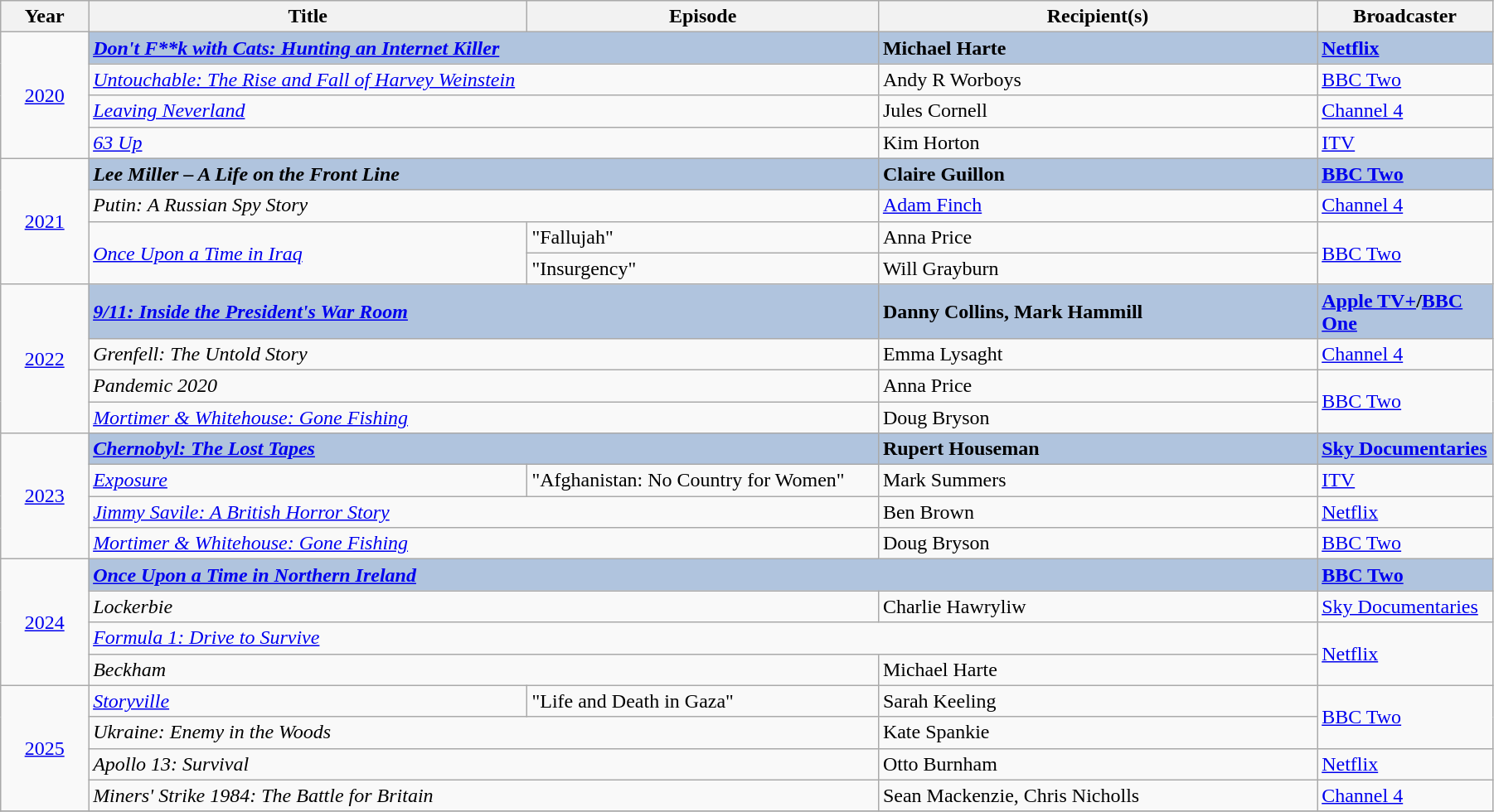<table class="wikitable" width="95%">
<tr>
<th width=5%>Year</th>
<th width=25%>Title</th>
<th width=20%>Episode</th>
<th width=25%><strong>Recipient(s)</strong></th>
<th width=10%><strong>Broadcaster</strong></th>
</tr>
<tr>
<td rowspan="4" style="text-align:center;"><a href='#'>2020</a><br></td>
<td colspan="2" style="background:#B0C4DE;"><strong><em><a href='#'>Don't F**k with Cats: Hunting an Internet Killer</a></em></strong></td>
<td style="background:#B0C4DE;"><strong>Michael Harte</strong></td>
<td style="background:#B0C4DE;"><strong><a href='#'>Netflix</a></strong></td>
</tr>
<tr>
<td colspan="2"><em><a href='#'>Untouchable: The Rise and Fall of Harvey Weinstein</a></em></td>
<td>Andy R Worboys</td>
<td><a href='#'>BBC Two</a></td>
</tr>
<tr>
<td colspan="2"><em><a href='#'>Leaving Neverland</a></em></td>
<td>Jules Cornell</td>
<td><a href='#'>Channel 4</a></td>
</tr>
<tr>
<td colspan="2"><em><a href='#'>63 Up</a></em></td>
<td>Kim Horton</td>
<td><a href='#'>ITV</a></td>
</tr>
<tr>
<td rowspan="4" style="text-align:center;"><a href='#'>2021</a><br></td>
<td style="background:#B0C4DE;" colspan="2"><strong><em>Lee Miller – A Life on the Front Line</em></strong></td>
<td style="background:#B0C4DE;"><strong>Claire Guillon</strong></td>
<td style="background:#B0C4DE;"><strong><a href='#'>BBC Two</a></strong></td>
</tr>
<tr>
<td colspan="2"><em>Putin: A Russian Spy Story</em></td>
<td><a href='#'>Adam Finch</a></td>
<td><a href='#'>Channel 4</a></td>
</tr>
<tr>
<td rowspan="2"><em><a href='#'>Once Upon a Time in Iraq</a></em></td>
<td>"Fallujah"</td>
<td>Anna Price</td>
<td rowspan="2"><a href='#'>BBC Two</a></td>
</tr>
<tr>
<td>"Insurgency"</td>
<td>Will Grayburn</td>
</tr>
<tr>
<td rowspan="4" style="text-align:center;"><a href='#'>2022</a><br></td>
<td style="background:#B0C4DE;" colspan="2"><strong><em><a href='#'>9/11: Inside the President's War Room</a></em></strong></td>
<td style="background:#B0C4DE;"><strong>Danny Collins, Mark Hammill</strong></td>
<td style="background:#B0C4DE;"><strong><a href='#'>Apple TV+</a>/<a href='#'>BBC One</a></strong></td>
</tr>
<tr>
<td colspan="2"><em>Grenfell: The Untold Story</em></td>
<td>Emma Lysaght</td>
<td><a href='#'>Channel 4</a></td>
</tr>
<tr>
<td colspan="2"><em>Pandemic 2020</em></td>
<td>Anna Price</td>
<td rowspan="2"><a href='#'>BBC Two</a></td>
</tr>
<tr>
<td colspan="2"><em><a href='#'>Mortimer & Whitehouse: Gone Fishing</a></em></td>
<td>Doug Bryson</td>
</tr>
<tr>
<td rowspan="4" style="text-align:center;"><a href='#'>2023</a><br></td>
<td style="background:#B0C4DE;" colspan="2"><strong><em><a href='#'>Chernobyl: The Lost Tapes</a></em></strong></td>
<td style="background:#B0C4DE;"><strong>Rupert Houseman</strong></td>
<td style="background:#B0C4DE;"><strong><a href='#'>Sky Documentaries</a></strong></td>
</tr>
<tr>
<td><em><a href='#'>Exposure</a></em></td>
<td>"Afghanistan: No Country for Women"</td>
<td>Mark Summers</td>
<td><a href='#'>ITV</a></td>
</tr>
<tr>
<td colspan="2"><em><a href='#'>Jimmy Savile: A British Horror Story</a></em></td>
<td>Ben Brown</td>
<td><a href='#'>Netflix</a></td>
</tr>
<tr>
<td colspan="2"><em><a href='#'>Mortimer & Whitehouse: Gone Fishing</a></em></td>
<td>Doug Bryson</td>
<td><a href='#'>BBC Two</a></td>
</tr>
<tr>
<td rowspan="4" style="text-align:center;"><a href='#'>2024</a><br></td>
<td style="background:#B0C4DE;" colspan="3"><strong><em><a href='#'>Once Upon a Time in Northern Ireland</a></em></strong></td>
<td style="background:#B0C4DE;"><strong><a href='#'>BBC Two</a></strong></td>
</tr>
<tr>
<td colspan="2"><em>Lockerbie</em></td>
<td>Charlie Hawryliw</td>
<td><a href='#'>Sky Documentaries</a></td>
</tr>
<tr>
<td colspan="3"><em><a href='#'>Formula 1: Drive to Survive</a></em></td>
<td rowspan="2"><a href='#'>Netflix</a></td>
</tr>
<tr>
<td colspan="2"><em>Beckham</em></td>
<td>Michael Harte</td>
</tr>
<tr>
<td rowspan="4" style="text-align:center;"><a href='#'>2025</a><br></td>
<td><em><a href='#'>Storyville</a></em></td>
<td>"Life and Death in Gaza"</td>
<td>Sarah Keeling</td>
<td rowspan="2"><a href='#'>BBC Two</a></td>
</tr>
<tr>
<td colspan="2"><em>Ukraine: Enemy in the Woods</em></td>
<td>Kate Spankie</td>
</tr>
<tr>
<td colspan="2"><em>Apollo 13: Survival</em></td>
<td>Otto Burnham</td>
<td><a href='#'>Netflix</a></td>
</tr>
<tr>
<td colspan="2"><em>Miners' Strike 1984: The Battle for Britain</em></td>
<td>Sean Mackenzie, Chris Nicholls</td>
<td><a href='#'>Channel 4</a></td>
</tr>
<tr>
</tr>
</table>
